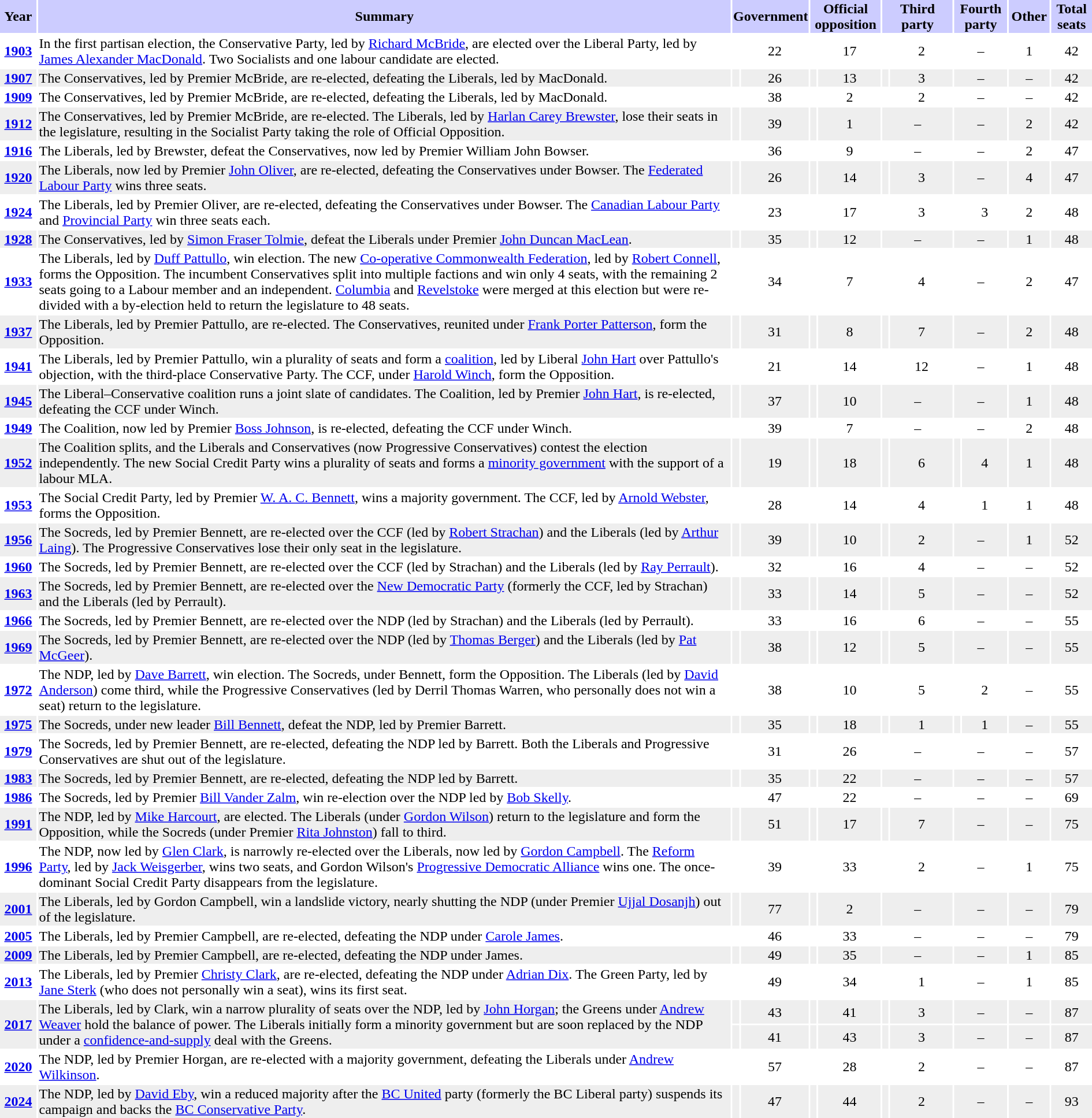<table class="toccolours" style="margin:0 auto; clear:both;" border="0">
<tr style="background:#ccccff">
<th>Year</th>
<th>Summary</th>
<th colspan="2">Government</th>
<th colspan="2">Official opposition</th>
<th colspan="2">Third party</th>
<th colspan="2">Fourth party</th>
<th>Other</th>
<th>Total seats</th>
</tr>
<tr>
<th width="40"><a href='#'>1903</a></th>
<td>In the first partisan election, the Conservative Party, led by <a href='#'>Richard McBride</a>, are elected over the Liberal Party, led by <a href='#'>James Alexander MacDonald</a>. Two Socialists and one labour candidate are elected.</td>
<td width="5" ></td>
<td width="70" style="text-align: center;">22</td>
<td width="5" ></td>
<td width="70" style="text-align: center;">17</td>
<td width="5" ></td>
<td width="70" style="text-align: center;">2</td>
<td colspan="2" width="40" style="text-align: center;">–</td>
<td width="45" style="text-align: center;">1</td>
<td width="45" style="text-align: center;">42</td>
</tr>
<tr bgcolor="#eeeeee">
<th><a href='#'>1907</a></th>
<td>The Conservatives, led by Premier McBride, are re-elected, defeating the Liberals, led by MacDonald.</td>
<td></td>
<td style="text-align: center;">26</td>
<td></td>
<td style="text-align: center;">13</td>
<td width="5" ></td>
<td width="70" style="text-align: center;">3</td>
<td colspan="2" style="text-align: center;">–</td>
<td style="text-align: center;">–</td>
<td style="text-align: center;">42</td>
</tr>
<tr>
<th><a href='#'>1909</a></th>
<td>The Conservatives, led by Premier McBride, are re-elected, defeating the Liberals, led by MacDonald.</td>
<td></td>
<td style="text-align: center;">38</td>
<td></td>
<td style="text-align: center;">2</td>
<td width="5" ></td>
<td width="70" style="text-align: center;">2</td>
<td colspan="2" style="text-align: center;">–</td>
<td style="text-align: center;">–</td>
<td style="text-align: center;">42</td>
</tr>
<tr bgcolor="#eeeeee">
<th><a href='#'>1912</a></th>
<td>The Conservatives, led by Premier McBride, are re-elected. The Liberals, led by <a href='#'>Harlan Carey Brewster</a>, lose their seats in the legislature, resulting in the Socialist Party taking the role of Official Opposition.</td>
<td></td>
<td style="text-align: center;">39</td>
<td></td>
<td style="text-align: center;">1</td>
<td colspan="2" style="text-align: center;">–</td>
<td colspan="2" style="text-align: center;">–</td>
<td style="text-align: center;">2</td>
<td style="text-align: center;">42</td>
</tr>
<tr>
<th><a href='#'>1916</a></th>
<td>The Liberals, led by Brewster, defeat the Conservatives, now led by Premier William John Bowser.</td>
<td></td>
<td style="text-align: center;">36</td>
<td></td>
<td style="text-align: center;">9</td>
<td colspan="2" style="text-align: center;">–</td>
<td colspan="2" style="text-align: center;">–</td>
<td style="text-align: center;">2</td>
<td style="text-align: center;">47</td>
</tr>
<tr bgcolor="#eeeeee">
<th><a href='#'>1920</a></th>
<td>The Liberals, now led by Premier <a href='#'>John Oliver</a>, are re-elected, defeating the Conservatives under Bowser. The <a href='#'>Federated Labour Party</a> wins three seats.</td>
<td></td>
<td style="text-align: center;">26</td>
<td></td>
<td style="text-align: center;">14</td>
<td width="5" ></td>
<td width="70" style="text-align: center;">3</td>
<td colspan=2 style="text-align: center;">–</td>
<td style="text-align: center;">4</td>
<td style="text-align: center;">47</td>
</tr>
<tr>
<th><a href='#'>1924</a></th>
<td>The Liberals, led by Premier Oliver, are re-elected, defeating the Conservatives under Bowser. The <a href='#'>Canadian Labour Party</a> and <a href='#'>Provincial Party</a> win three seats each.</td>
<td></td>
<td style="text-align: center;">23</td>
<td></td>
<td style="text-align: center;">17</td>
<td></td>
<td style="text-align: center;">3</td>
<td width="5" ></td>
<td style="text-align: center;">3</td>
<td style="text-align: center;">2</td>
<td style="text-align: center;">48</td>
</tr>
<tr bgcolor="#eeeeee">
<th><a href='#'>1928</a></th>
<td>The Conservatives, led by <a href='#'>Simon Fraser Tolmie</a>, defeat the Liberals under Premier <a href='#'>John Duncan MacLean</a>.</td>
<td></td>
<td style="text-align: center;">35</td>
<td></td>
<td style="text-align: center;">12</td>
<td colspan="2" style="text-align: center;">–</td>
<td colspan="2" style="text-align: center;">–</td>
<td style="text-align: center;">1</td>
<td style="text-align: center;">48</td>
</tr>
<tr>
<th><a href='#'>1933</a></th>
<td>The Liberals, led by <a href='#'>Duff Pattullo</a>, win election. The new <a href='#'>Co-operative Commonwealth Federation</a>, led by <a href='#'>Robert Connell</a>, forms the Opposition. The incumbent Conservatives split into multiple factions and win only 4 seats, with the remaining 2 seats going to a Labour member and an independent. <a href='#'>Columbia</a> and <a href='#'>Revelstoke</a> were merged at this election but were re-divided with a by-election held to return the legislature to 48 seats.</td>
<td></td>
<td style="text-align: center;">34</td>
<td></td>
<td style="text-align: center;">7</td>
<td></td>
<td style="text-align: center;">4</td>
<td colspan="2" style="text-align: center;">–</td>
<td style="text-align: center;">2</td>
<td style="text-align: center;">47</td>
</tr>
<tr bgcolor="#eeeeee">
<th><a href='#'>1937</a></th>
<td>The Liberals, led by Premier Pattullo, are re-elected. The Conservatives, reunited under <a href='#'>Frank Porter Patterson</a>, form the Opposition.</td>
<td></td>
<td style="text-align: center;">31</td>
<td></td>
<td style="text-align: center;">8</td>
<td></td>
<td style="text-align: center;">7</td>
<td colspan="2" style="text-align: center;">–</td>
<td style="text-align: center;">2</td>
<td style="text-align: center;">48</td>
</tr>
<tr>
<th><a href='#'>1941</a></th>
<td>The Liberals, led by Premier Pattullo, win a plurality of seats and form a <a href='#'>coalition</a>, led by Liberal <a href='#'>John Hart</a> over Pattullo's objection, with the third-place Conservative Party. The CCF, under <a href='#'>Harold Winch</a>, form the Opposition.</td>
<td></td>
<td style="text-align: center;">21</td>
<td></td>
<td style="text-align: center;">14</td>
<td></td>
<td style="text-align: center;">12</td>
<td colspan="2" style="text-align: center;">–</td>
<td style="text-align: center;">1</td>
<td style="text-align: center;">48</td>
</tr>
<tr bgcolor="#eeeeee">
<th><a href='#'>1945</a></th>
<td>The Liberal–Conservative coalition runs a joint slate of candidates. The Coalition, led by Premier <a href='#'>John Hart</a>, is re-elected, defeating the CCF under Winch.</td>
<td></td>
<td style="text-align: center;">37</td>
<td></td>
<td style="text-align: center;">10</td>
<td colspan="2" style="text-align: center;">–</td>
<td colspan="2" style="text-align: center;">–</td>
<td style="text-align: center;">1</td>
<td style="text-align: center;">48</td>
</tr>
<tr>
<th><a href='#'>1949</a></th>
<td>The Coalition, now led by Premier <a href='#'>Boss Johnson</a>, is re-elected, defeating the CCF under Winch.</td>
<td></td>
<td style="text-align: center;">39</td>
<td></td>
<td style="text-align: center;">7</td>
<td colspan="2" style="text-align: center;">–</td>
<td colspan="2" style="text-align: center;">–</td>
<td style="text-align: center;">2</td>
<td style="text-align: center;">48</td>
</tr>
<tr bgcolor="#eeeeee">
<th><a href='#'>1952</a></th>
<td>The Coalition splits, and the Liberals and Conservatives (now Progressive Conservatives) contest the election independently. The new Social Credit Party wins a plurality of seats and forms a <a href='#'>minority government</a> with the support of a labour MLA.</td>
<td></td>
<td style="text-align: center;">19</td>
<td></td>
<td style="text-align: center;">18</td>
<td></td>
<td style="text-align: center;">6</td>
<td></td>
<td style="text-align: center;">4</td>
<td style="text-align: center;">1</td>
<td style="text-align: center;">48</td>
</tr>
<tr>
<th><a href='#'>1953</a></th>
<td>The Social Credit Party, led by Premier <a href='#'>W. A. C. Bennett</a>, wins a majority government. The CCF, led by <a href='#'>Arnold Webster</a>, forms the Opposition.</td>
<td></td>
<td style="text-align: center;">28</td>
<td></td>
<td style="text-align: center;">14</td>
<td></td>
<td style="text-align: center;">4</td>
<td></td>
<td style="text-align: center;">1</td>
<td style="text-align: center;">1</td>
<td style="text-align: center;">48</td>
</tr>
<tr bgcolor="#eeeeee">
<th><a href='#'>1956</a></th>
<td>The Socreds, led by Premier Bennett, are re-elected over the CCF (led by <a href='#'>Robert Strachan</a>) and the Liberals (led by <a href='#'>Arthur Laing</a>). The Progressive Conservatives lose their only seat in the legislature.</td>
<td></td>
<td style="text-align: center;">39</td>
<td></td>
<td style="text-align: center;">10</td>
<td></td>
<td style="text-align: center;">2</td>
<td colspan="2" style="text-align: center;">–</td>
<td style="text-align: center;">1</td>
<td style="text-align: center;">52</td>
</tr>
<tr>
<th><a href='#'>1960</a></th>
<td>The Socreds, led by Premier Bennett, are re-elected over the CCF (led by Strachan) and the Liberals (led by <a href='#'>Ray Perrault</a>).</td>
<td></td>
<td style="text-align: center;">32</td>
<td></td>
<td style="text-align: center;">16</td>
<td></td>
<td style="text-align: center;">4</td>
<td colspan="2" style="text-align: center;">–</td>
<td style="text-align: center;">–</td>
<td style="text-align: center;">52</td>
</tr>
<tr bgcolor="#eeeeee">
<th><a href='#'>1963</a></th>
<td>The Socreds, led by Premier Bennett, are re-elected over the <a href='#'>New Democratic Party</a> (formerly the CCF, led by Strachan) and the Liberals (led by Perrault).</td>
<td></td>
<td style="text-align: center;">33</td>
<td></td>
<td style="text-align: center;">14</td>
<td></td>
<td style="text-align: center;">5</td>
<td colspan="2" style="text-align: center;">–</td>
<td style="text-align: center;">–</td>
<td style="text-align: center;">52</td>
</tr>
<tr>
<th><a href='#'>1966</a></th>
<td>The Socreds, led by Premier Bennett, are re-elected over the NDP (led by Strachan) and the Liberals (led by Perrault).</td>
<td></td>
<td style="text-align: center;">33</td>
<td></td>
<td style="text-align: center;">16</td>
<td></td>
<td style="text-align: center;">6</td>
<td colspan="2" style="text-align: center;">–</td>
<td style="text-align: center;">–</td>
<td style="text-align: center;">55</td>
</tr>
<tr bgcolor="#eeeeee">
<th><a href='#'>1969</a></th>
<td>The Socreds, led by Premier Bennett, are re-elected over the NDP (led by <a href='#'>Thomas Berger</a>) and the Liberals (led by <a href='#'>Pat McGeer</a>).</td>
<td></td>
<td style="text-align: center;">38</td>
<td></td>
<td style="text-align: center;">12</td>
<td></td>
<td style="text-align: center;">5</td>
<td colspan="2" style="text-align: center;">–</td>
<td style="text-align: center;">–</td>
<td style="text-align: center;">55</td>
</tr>
<tr>
<th><a href='#'>1972</a></th>
<td>The NDP, led by <a href='#'>Dave Barrett</a>, win election. The Socreds, under Bennett, form the Opposition. The Liberals (led by <a href='#'>David Anderson</a>) come third, while the Progressive Conservatives (led by Derril Thomas Warren, who personally does not win a seat) return to the legislature.</td>
<td></td>
<td style="text-align: center;">38</td>
<td></td>
<td style="text-align: center;">10</td>
<td></td>
<td style="text-align: center;">5</td>
<td></td>
<td style="text-align: center;">2</td>
<td style="text-align: center;">–</td>
<td style="text-align: center;">55</td>
</tr>
<tr bgcolor="#eeeeee">
<th><a href='#'>1975</a></th>
<td>The Socreds, under new leader <a href='#'>Bill Bennett</a>, defeat the NDP, led by Premier Barrett.</td>
<td></td>
<td style="text-align: center;">35</td>
<td></td>
<td style="text-align: center;">18</td>
<td></td>
<td style="text-align: center;">1</td>
<td></td>
<td style="text-align: center;">1</td>
<td style="text-align: center;">–</td>
<td style="text-align: center;">55</td>
</tr>
<tr>
<th><a href='#'>1979</a></th>
<td>The Socreds, led by Premier Bennett, are re-elected, defeating the NDP led by Barrett. Both the Liberals and Progressive Conservatives are shut out of the legislature.</td>
<td></td>
<td style="text-align: center;">31</td>
<td></td>
<td style="text-align: center;">26</td>
<td colspan="2" style="text-align: center;">–</td>
<td colspan="2" style="text-align: center;">–</td>
<td style="text-align: center;">–</td>
<td style="text-align: center;">57</td>
</tr>
<tr bgcolor="#eeeeee">
<th><a href='#'>1983</a></th>
<td>The Socreds, led by Premier Bennett, are re-elected, defeating the NDP led by Barrett.</td>
<td></td>
<td style="text-align: center;">35</td>
<td></td>
<td style="text-align: center;">22</td>
<td colspan="2" style="text-align: center;">–</td>
<td colspan="2" style="text-align: center;">–</td>
<td style="text-align: center;">–</td>
<td style="text-align: center;">57</td>
</tr>
<tr>
<th><a href='#'>1986</a></th>
<td>The Socreds, led by Premier <a href='#'>Bill Vander Zalm</a>, win re-election over the NDP led by <a href='#'>Bob Skelly</a>.</td>
<td></td>
<td style="text-align: center;">47</td>
<td></td>
<td style="text-align: center;">22</td>
<td colspan="2" style="text-align: center;">–</td>
<td colspan="2" style="text-align: center;">–</td>
<td style="text-align: center;">–</td>
<td style="text-align: center;">69</td>
</tr>
<tr bgcolor="#eeeeee">
<th><a href='#'>1991</a></th>
<td>The NDP, led by <a href='#'>Mike Harcourt</a>, are elected. The Liberals (under <a href='#'>Gordon Wilson</a>) return to the legislature and form the Opposition, while the Socreds (under Premier <a href='#'>Rita Johnston</a>) fall to third.</td>
<td></td>
<td style="text-align: center;">51</td>
<td></td>
<td style="text-align: center;">17</td>
<td></td>
<td style="text-align: center;">7</td>
<td colspan="2" style="text-align: center;">–</td>
<td style="text-align: center;">–</td>
<td style="text-align: center;">75</td>
</tr>
<tr>
<th><a href='#'>1996</a></th>
<td>The NDP, now led by <a href='#'>Glen Clark</a>, is narrowly re-elected over the Liberals, now led by <a href='#'>Gordon Campbell</a>. The <a href='#'>Reform Party</a>, led by <a href='#'>Jack Weisgerber</a>, wins two seats, and Gordon Wilson's <a href='#'>Progressive Democratic Alliance</a> wins one. The once-dominant Social Credit Party disappears from the legislature.</td>
<td></td>
<td style="text-align: center;">39</td>
<td></td>
<td style="text-align: center;">33</td>
<td></td>
<td style="text-align: center;">2</td>
<td colspan="2" style="text-align: center;">–</td>
<td style="text-align: center;">1</td>
<td style="text-align: center;">75</td>
</tr>
<tr bgcolor="#eeeeee">
<th><a href='#'>2001</a></th>
<td>The Liberals, led by Gordon Campbell, win a landslide victory, nearly shutting the NDP (under Premier <a href='#'>Ujjal Dosanjh</a>) out of the legislature.</td>
<td></td>
<td style="text-align: center;">77</td>
<td></td>
<td style="text-align: center;">2</td>
<td colspan="2" style="text-align: center;">–</td>
<td colspan="2" style="text-align: center;">–</td>
<td style="text-align: center;">–</td>
<td style="text-align: center;">79</td>
</tr>
<tr>
<th><a href='#'>2005</a></th>
<td>The Liberals, led by Premier Campbell, are re-elected, defeating the NDP under <a href='#'>Carole James</a>.</td>
<td></td>
<td style="text-align: center;">46</td>
<td></td>
<td style="text-align: center;">33</td>
<td colspan="2" style="text-align: center;">–</td>
<td colspan="2" style="text-align: center;">–</td>
<td style="text-align: center;">–</td>
<td style="text-align: center;">79</td>
</tr>
<tr bgcolor="#eeeeee">
<th><a href='#'>2009</a></th>
<td>The Liberals, led by Premier Campbell, are re-elected, defeating the NDP under James.</td>
<td></td>
<td style="text-align: center;">49</td>
<td></td>
<td style="text-align: center;">35</td>
<td colspan="2" style="text-align: center;">–</td>
<td colspan="2" style="text-align: center;">–</td>
<td style="text-align: center;">1</td>
<td style="text-align: center;">85</td>
</tr>
<tr>
<th><a href='#'>2013</a></th>
<td>The Liberals, led by Premier <a href='#'>Christy Clark</a>, are re-elected, defeating the NDP under <a href='#'>Adrian Dix</a>. The Green Party, led by <a href='#'>Jane Sterk</a> (who does not personally win a seat), wins its first seat.</td>
<td></td>
<td style="text-align: center;">49</td>
<td></td>
<td style="text-align: center;">34</td>
<td></td>
<td style="text-align: center;">1</td>
<td colspan="2" style="text-align: center;">–</td>
<td style="text-align: center;">1</td>
<td style="text-align: center;">85</td>
</tr>
<tr bgcolor="#eeeeee">
<th rowspan="2"><a href='#'>2017</a></th>
<td rowspan="2">The Liberals, led by Clark, win a narrow plurality of seats over the NDP, led by <a href='#'>John Horgan</a>; the Greens under <a href='#'>Andrew Weaver</a> hold the balance of power. The Liberals initially form a minority government but are soon replaced by the NDP under a <a href='#'>confidence-and-supply</a> deal with the Greens.</td>
<td></td>
<td style="text-align: center;">43</td>
<td></td>
<td style="text-align: center;">41</td>
<td></td>
<td style="text-align: center;">3</td>
<td colspan="2" style="text-align: center;">–</td>
<td style="text-align: center;">–</td>
<td style="text-align: center;">87</td>
</tr>
<tr bgcolor="#eeeeee">
<td></td>
<td style="text-align: center;">41</td>
<td></td>
<td style="text-align: center;">43</td>
<td></td>
<td style="text-align: center;">3</td>
<td colspan="2" style="text-align: center;">–</td>
<td style="text-align: center;">–</td>
<td style="text-align: center;">87</td>
</tr>
<tr>
<th><a href='#'>2020</a></th>
<td>The NDP, led by Premier Horgan, are re-elected with a majority government, defeating the Liberals under <a href='#'>Andrew Wilkinson</a>.</td>
<td></td>
<td style="text-align: center;">57</td>
<td></td>
<td style="text-align: center;">28</td>
<td></td>
<td style="text-align: center;">2</td>
<td colspan="2" style="text-align: center;">–</td>
<td style="text-align: center;">–</td>
<td style="text-align: center;">87</td>
</tr>
<tr bgcolor="#eeeeee">
<th><a href='#'>2024</a></th>
<td>The NDP, led by <a href='#'>David Eby</a>, win a reduced majority after the <a href='#'>BC United</a> party (formerly the BC Liberal party) suspends its campaign and backs the <a href='#'>BC Conservative Party</a>.</td>
<td></td>
<td style="text-align: center;">47</td>
<td></td>
<td style="text-align: center;">44</td>
<td></td>
<td style="text-align: center;">2</td>
<td colspan="2" style="text-align: center;">–</td>
<td style="text-align: center;">–</td>
<td style="text-align: center;">93</td>
</tr>
<tr bgcolor="#eeeeee">
</tr>
</table>
